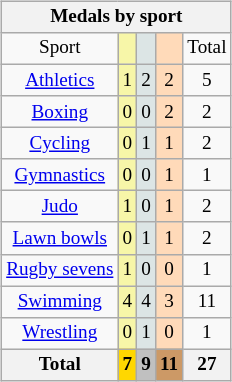<table class="wikitable" style="font-size:80%; float:right">
<tr bgcolor=#efefef>
<th colspan=7>Medals by sport</th>
</tr>
<tr align=center>
<td>Sport</td>
<td bgcolor=#f7f6a8></td>
<td bgcolor=#dce5e5></td>
<td bgcolor=#ffdab9></td>
<td>Total</td>
</tr>
<tr align=center>
<td><a href='#'>Athletics</a></td>
<td bgcolor=#f7f6a8>1</td>
<td bgcolor=#dce5e5>2</td>
<td bgcolor=#ffdab9>2</td>
<td>5</td>
</tr>
<tr align=center>
<td><a href='#'>Boxing</a></td>
<td bgcolor=#f7f6a8>0</td>
<td bgcolor=#dce5e5>0</td>
<td bgcolor=#ffdab9>2</td>
<td>2</td>
</tr>
<tr align=center>
<td><a href='#'>Cycling</a></td>
<td bgcolor=#f7f6a8>0</td>
<td bgcolor=#dce5e5>1</td>
<td bgcolor=#ffdab9>1</td>
<td>2</td>
</tr>
<tr align=center>
<td><a href='#'>Gymnastics</a></td>
<td bgcolor=#f7f6a8>0</td>
<td bgcolor=#dce5e5>0</td>
<td bgcolor=#ffdab9>1</td>
<td>1</td>
</tr>
<tr align=center>
<td><a href='#'>Judo</a></td>
<td bgcolor=#f7f6a8>1</td>
<td bgcolor=#dce5e5>0</td>
<td bgcolor=#ffdab9>1</td>
<td>2</td>
</tr>
<tr align=center>
<td><a href='#'>Lawn bowls</a></td>
<td bgcolor=#f7f6a8>0</td>
<td bgcolor=#dce5e5>1</td>
<td bgcolor=#ffdab9>1</td>
<td>2</td>
</tr>
<tr align=center>
<td><a href='#'>Rugby sevens</a></td>
<td bgcolor=#f7f6a8>1</td>
<td bgcolor=#dce5e5>0</td>
<td bgcolor=#ffdab9>0</td>
<td>1</td>
</tr>
<tr align=center>
<td><a href='#'>Swimming</a></td>
<td bgcolor=#f7f6a8>4</td>
<td bgcolor=#dce5e5>4</td>
<td bgcolor=#ffdab9>3</td>
<td>11</td>
</tr>
<tr align=center>
<td><a href='#'>Wrestling</a></td>
<td bgcolor=#f7f6a8>0</td>
<td bgcolor=#dce5e5>1</td>
<td bgcolor=#ffdab9>0</td>
<td>1</td>
</tr>
<tr align=center>
<th>Total</th>
<th style="background:gold;">7</th>
<th style="background:silver;">9</th>
<th style="background:#c96;">11</th>
<th>27</th>
</tr>
</table>
